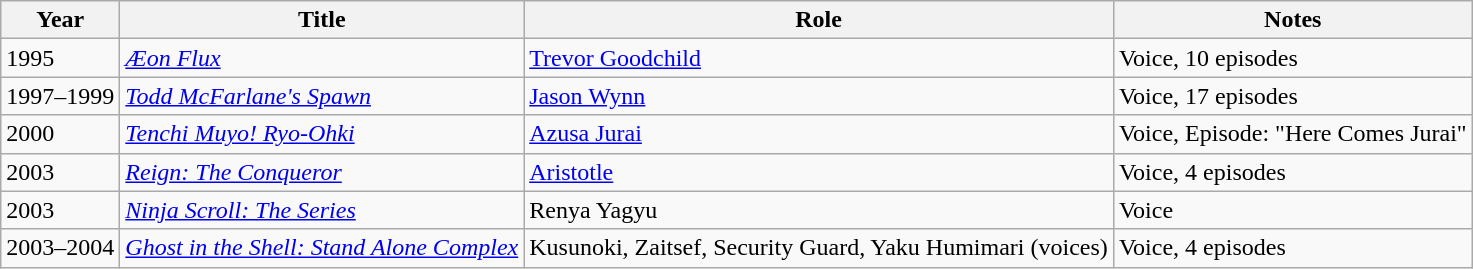<table class="wikitable sortable">
<tr>
<th>Year</th>
<th>Title</th>
<th>Role</th>
<th>Notes</th>
</tr>
<tr>
<td>1995</td>
<td><em><a href='#'>Æon Flux</a></em></td>
<td><a href='#'>Trevor Goodchild</a></td>
<td>Voice, 10 episodes</td>
</tr>
<tr>
<td>1997–1999</td>
<td><em><a href='#'>Todd McFarlane's Spawn</a></em></td>
<td><a href='#'>Jason Wynn</a></td>
<td>Voice, 17 episodes</td>
</tr>
<tr>
<td>2000</td>
<td><em><a href='#'>Tenchi Muyo! Ryo-Ohki</a></em></td>
<td><a href='#'>Azusa Jurai</a></td>
<td>Voice, Episode: "Here Comes Jurai"</td>
</tr>
<tr>
<td>2003</td>
<td><em><a href='#'>Reign: The Conqueror</a></em></td>
<td><a href='#'>Aristotle</a></td>
<td>Voice, 4 episodes</td>
</tr>
<tr>
<td>2003</td>
<td><em><a href='#'>Ninja Scroll: The Series</a></em></td>
<td>Renya Yagyu</td>
<td>Voice</td>
</tr>
<tr>
<td>2003–2004</td>
<td><em><a href='#'>Ghost in the Shell: Stand Alone Complex</a></em></td>
<td>Kusunoki, Zaitsef, Security Guard, Yaku Humimari (voices)</td>
<td>Voice, 4 episodes</td>
</tr>
</table>
